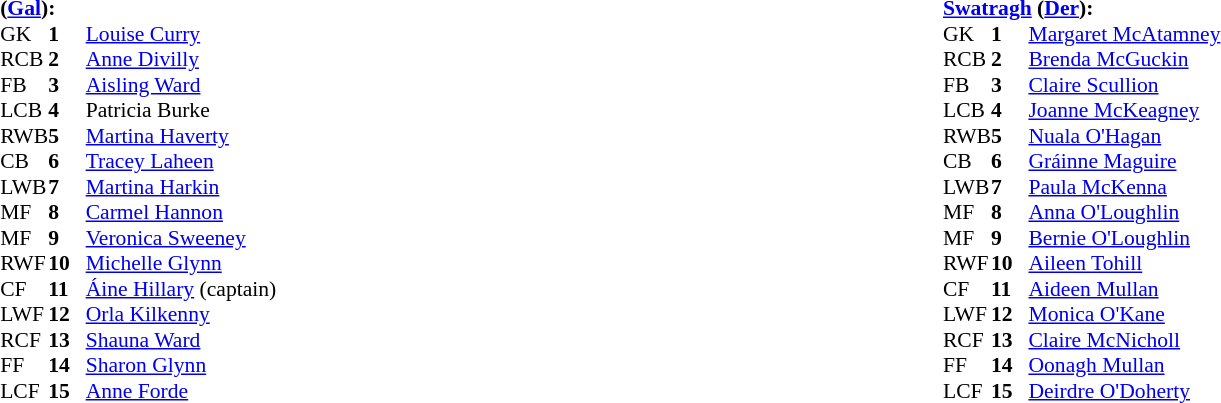<table width="100%">
<tr>
<td valign="top"></td>
<td valign="top" width="50%"><br><table style="font-size: 90%" cellspacing="0" cellpadding="0" align=center>
<tr>
<td colspan="4"><strong> (<a href='#'>Gal</a>):</strong></td>
</tr>
<tr>
<th width="25"></th>
<th width="25"></th>
</tr>
<tr>
<td>GK</td>
<td><strong>1</strong></td>
<td><a href='#'>Louise Curry</a></td>
</tr>
<tr>
<td>RCB</td>
<td><strong>2</strong></td>
<td><a href='#'>Anne Divilly</a></td>
</tr>
<tr>
<td>FB</td>
<td><strong>3</strong></td>
<td><a href='#'>Aisling Ward</a></td>
</tr>
<tr>
<td>LCB</td>
<td><strong>4</strong></td>
<td>Patricia Burke</td>
</tr>
<tr>
<td>RWB</td>
<td><strong>5</strong></td>
<td><a href='#'>Martina Haverty</a></td>
</tr>
<tr>
<td>CB</td>
<td><strong>6</strong></td>
<td><a href='#'>Tracey Laheen</a></td>
</tr>
<tr>
<td>LWB</td>
<td><strong>7</strong></td>
<td><a href='#'>Martina Harkin</a></td>
</tr>
<tr>
<td>MF</td>
<td><strong>8</strong></td>
<td><a href='#'>Carmel Hannon</a></td>
</tr>
<tr>
<td>MF</td>
<td><strong>9</strong></td>
<td><a href='#'>Veronica Sweeney</a></td>
</tr>
<tr>
<td>RWF</td>
<td><strong>10</strong></td>
<td><a href='#'>Michelle Glynn</a></td>
</tr>
<tr>
<td>CF</td>
<td><strong>11</strong></td>
<td><a href='#'>Áine Hillary</a> (captain)</td>
</tr>
<tr>
<td>LWF</td>
<td><strong>12</strong></td>
<td><a href='#'>Orla Kilkenny</a></td>
</tr>
<tr>
<td>RCF</td>
<td><strong>13</strong></td>
<td><a href='#'>Shauna Ward</a></td>
</tr>
<tr>
<td>FF</td>
<td><strong>14</strong></td>
<td><a href='#'>Sharon Glynn</a></td>
</tr>
<tr>
<td>LCF</td>
<td><strong>15</strong></td>
<td><a href='#'>Anne Forde</a></td>
</tr>
<tr>
</tr>
</table>
</td>
<td valign="top" width="50%"><br><table style="font-size: 90%" cellspacing="0" cellpadding="0" align=center>
<tr>
<td colspan="4"><strong><a href='#'>Swatragh</a> (<a href='#'>Der</a>):</strong></td>
</tr>
<tr>
<th width="25"></th>
<th width="25"></th>
</tr>
<tr>
<td>GK</td>
<td><strong>1</strong></td>
<td><a href='#'>Margaret McAtamney</a></td>
</tr>
<tr>
<td>RCB</td>
<td><strong>2</strong></td>
<td><a href='#'>Brenda McGuckin</a></td>
</tr>
<tr>
<td>FB</td>
<td><strong>3</strong></td>
<td><a href='#'>Claire Scullion</a></td>
</tr>
<tr>
<td>LCB</td>
<td><strong>4</strong></td>
<td><a href='#'>Joanne McKeagney</a></td>
</tr>
<tr>
<td>RWB</td>
<td><strong>5</strong></td>
<td><a href='#'>Nuala O'Hagan</a></td>
</tr>
<tr>
<td>CB</td>
<td><strong>6</strong></td>
<td><a href='#'>Gráinne Maguire</a></td>
</tr>
<tr>
<td>LWB</td>
<td><strong>7</strong></td>
<td><a href='#'>Paula McKenna</a></td>
</tr>
<tr>
<td>MF</td>
<td><strong>8</strong></td>
<td><a href='#'>Anna O'Loughlin</a></td>
</tr>
<tr>
<td>MF</td>
<td><strong>9</strong></td>
<td><a href='#'>Bernie O'Loughlin</a></td>
</tr>
<tr>
<td>RWF</td>
<td><strong>10</strong></td>
<td><a href='#'>Aileen Tohill</a></td>
</tr>
<tr>
<td>CF</td>
<td><strong>11</strong></td>
<td><a href='#'>Aideen Mullan</a></td>
</tr>
<tr>
<td>LWF</td>
<td><strong>12</strong></td>
<td><a href='#'>Monica O'Kane</a></td>
</tr>
<tr>
<td>RCF</td>
<td><strong>13</strong></td>
<td><a href='#'>Claire McNicholl</a></td>
</tr>
<tr>
<td>FF</td>
<td><strong>14</strong></td>
<td><a href='#'>Oonagh Mullan</a></td>
</tr>
<tr>
<td>LCF</td>
<td><strong>15</strong></td>
<td><a href='#'>Deirdre O'Doherty</a></td>
</tr>
<tr>
</tr>
</table>
</td>
</tr>
</table>
